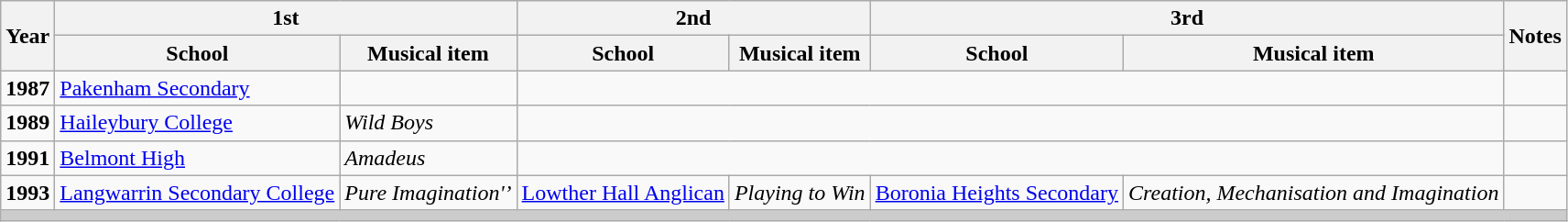<table class="wikitable sortable">
<tr>
<th rowspan=2>Year</th>
<th colspan=2>1st</th>
<th colspan=2>2nd</th>
<th colspan=2>3rd</th>
<th rowspan=2>Notes</th>
</tr>
<tr>
<th>School</th>
<th>Musical item</th>
<th>School</th>
<th>Musical item</th>
<th>School</th>
<th>Musical item</th>
</tr>
<tr>
<td><strong>1987</strong></td>
<td><a href='#'>Pakenham Secondary</a></td>
<td></td>
<td colspan=4></td>
<td></td>
</tr>
<tr>
<td><strong>1989</strong></td>
<td><a href='#'>Haileybury College</a></td>
<td><em>Wild Boys</em></td>
<td colspan=4></td>
<td></td>
</tr>
<tr>
<td><strong>1991</strong></td>
<td><a href='#'>Belmont High</a></td>
<td><em>Amadeus</em></td>
<td colspan="4"></td>
<td></td>
</tr>
<tr 1992.  Belmont High School "JFK">
<td><strong>1993</strong></td>
<td><a href='#'>Langwarrin Secondary College</a></td>
<td><em>Pure Imagination'’</em></td>
<td><a href='#'>Lowther Hall Anglican</a></td>
<td><em>Playing to Win</em></td>
<td><a href='#'>Boronia Heights Secondary</a></td>
<td><em>Creation, Mechanisation and Imagination</em></td>
<td></td>
</tr>
<tr>
<th colspan=8 style="background: #cccccc;"></th>
</tr>
</table>
